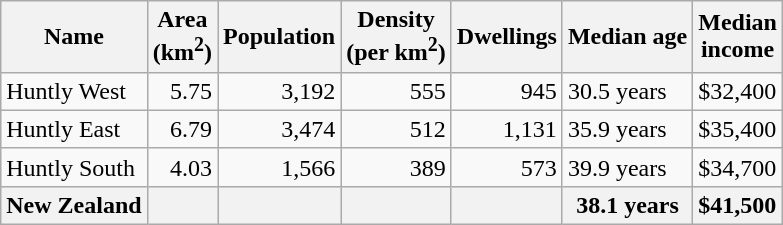<table class="wikitable">
<tr>
<th>Name</th>
<th>Area<br>(km<sup>2</sup>)</th>
<th>Population</th>
<th>Density<br>(per km<sup>2</sup>)</th>
<th>Dwellings</th>
<th>Median age</th>
<th>Median<br>income</th>
</tr>
<tr>
<td>Huntly West</td>
<td style="text-align:right;">5.75</td>
<td style="text-align:right;">3,192</td>
<td style="text-align:right;">555</td>
<td style="text-align:right;">945</td>
<td>30.5 years</td>
<td>$32,400</td>
</tr>
<tr>
<td>Huntly East</td>
<td style="text-align:right;">6.79</td>
<td style="text-align:right;">3,474</td>
<td style="text-align:right;">512</td>
<td style="text-align:right;">1,131</td>
<td>35.9 years</td>
<td>$35,400</td>
</tr>
<tr>
<td>Huntly South</td>
<td style="text-align:right;">4.03</td>
<td style="text-align:right;">1,566</td>
<td style="text-align:right;">389</td>
<td style="text-align:right;">573</td>
<td>39.9 years</td>
<td>$34,700</td>
</tr>
<tr>
<th>New Zealand</th>
<th></th>
<th></th>
<th></th>
<th></th>
<th>38.1 years</th>
<th style="text-align:left;">$41,500</th>
</tr>
</table>
